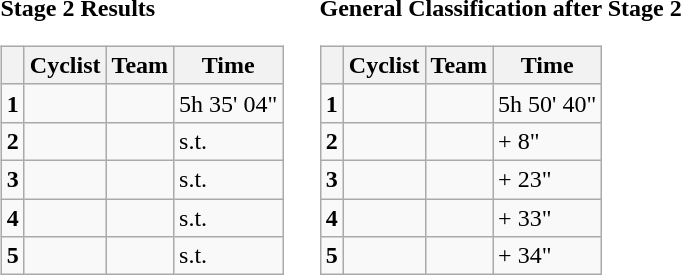<table>
<tr>
<td><strong>Stage 2 Results</strong><br><table class="wikitable">
<tr>
<th></th>
<th>Cyclist</th>
<th>Team</th>
<th>Time</th>
</tr>
<tr>
<td><strong>1</strong></td>
<td></td>
<td></td>
<td>5h 35' 04"</td>
</tr>
<tr>
<td><strong>2</strong></td>
<td></td>
<td></td>
<td>s.t.</td>
</tr>
<tr>
<td><strong>3</strong></td>
<td></td>
<td></td>
<td>s.t.</td>
</tr>
<tr>
<td><strong>4</strong></td>
<td></td>
<td></td>
<td>s.t.</td>
</tr>
<tr>
<td><strong>5</strong></td>
<td></td>
<td></td>
<td>s.t.</td>
</tr>
</table>
</td>
<td></td>
<td><strong>General Classification after Stage 2</strong><br><table class="wikitable">
<tr>
<th></th>
<th>Cyclist</th>
<th>Team</th>
<th>Time</th>
</tr>
<tr>
<td><strong>1</strong></td>
<td> </td>
<td></td>
<td>5h 50' 40"</td>
</tr>
<tr>
<td><strong>2</strong></td>
<td></td>
<td></td>
<td>+ 8"</td>
</tr>
<tr>
<td><strong>3</strong></td>
<td></td>
<td></td>
<td>+ 23"</td>
</tr>
<tr>
<td><strong>4</strong></td>
<td></td>
<td></td>
<td>+ 33"</td>
</tr>
<tr>
<td><strong>5</strong></td>
<td></td>
<td></td>
<td>+ 34"</td>
</tr>
</table>
</td>
</tr>
</table>
